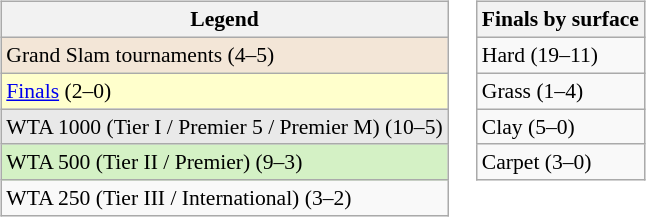<table>
<tr valign=top>
<td><br><table class=wikitable style=font-size:90%>
<tr>
<th>Legend</th>
</tr>
<tr>
<td style=background:#f3e6d7>Grand Slam tournaments (4–5)</td>
</tr>
<tr>
<td style=background:#ffffcc><a href='#'>Finals</a> (2–0)</td>
</tr>
<tr>
<td style=background:#e9e9e9>WTA 1000 (Tier I / Premier 5 / Premier M) (10–5)</td>
</tr>
<tr>
<td style=background:#d4f1c5>WTA 500 (Tier II / Premier) (9–3)</td>
</tr>
<tr>
<td>WTA 250 (Tier III / International) (3–2)</td>
</tr>
</table>
</td>
<td><br><table class=wikitable style=font-size:90%>
<tr>
<th>Finals by surface</th>
</tr>
<tr>
<td>Hard (19–11)</td>
</tr>
<tr>
<td>Grass (1–4)</td>
</tr>
<tr>
<td>Clay (5–0)</td>
</tr>
<tr>
<td>Carpet (3–0)</td>
</tr>
</table>
</td>
</tr>
</table>
